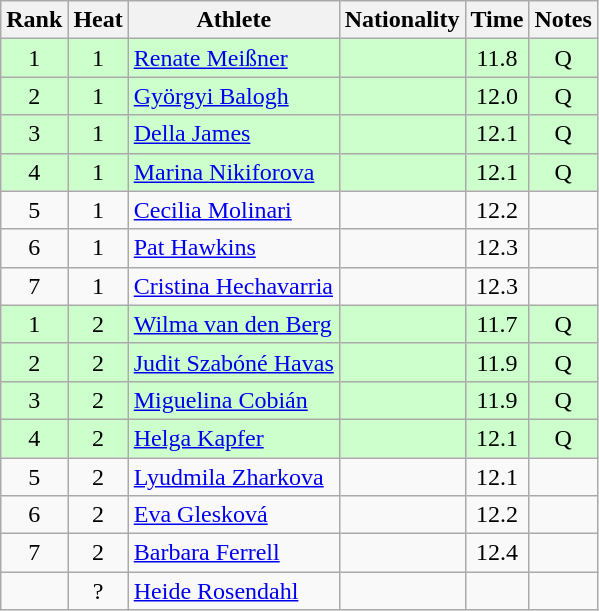<table class="wikitable sortable" style="text-align:center">
<tr>
<th>Rank</th>
<th>Heat</th>
<th>Athlete</th>
<th>Nationality</th>
<th>Time</th>
<th>Notes</th>
</tr>
<tr bgcolor=ccffcc>
<td>1</td>
<td>1</td>
<td align=left><a href='#'>Renate Meißner</a></td>
<td align=left></td>
<td>11.8</td>
<td>Q</td>
</tr>
<tr bgcolor=ccffcc>
<td>2</td>
<td>1</td>
<td align=left><a href='#'>Györgyi Balogh</a></td>
<td align=left></td>
<td>12.0</td>
<td>Q</td>
</tr>
<tr bgcolor=ccffcc>
<td>3</td>
<td>1</td>
<td align=left><a href='#'>Della James</a></td>
<td align=left></td>
<td>12.1</td>
<td>Q</td>
</tr>
<tr bgcolor=ccffcc>
<td>4</td>
<td>1</td>
<td align=left><a href='#'>Marina Nikiforova</a></td>
<td align=left></td>
<td>12.1</td>
<td>Q</td>
</tr>
<tr>
<td>5</td>
<td>1</td>
<td align=left><a href='#'>Cecilia Molinari</a></td>
<td align=left></td>
<td>12.2</td>
<td></td>
</tr>
<tr>
<td>6</td>
<td>1</td>
<td align=left><a href='#'>Pat Hawkins</a></td>
<td align=left></td>
<td>12.3</td>
<td></td>
</tr>
<tr>
<td>7</td>
<td>1</td>
<td align=left><a href='#'>Cristina Hechavarria</a></td>
<td align=left></td>
<td>12.3</td>
<td></td>
</tr>
<tr bgcolor=ccffcc>
<td>1</td>
<td>2</td>
<td align=left><a href='#'>Wilma van den Berg</a></td>
<td align=left></td>
<td>11.7</td>
<td>Q</td>
</tr>
<tr bgcolor=ccffcc>
<td>2</td>
<td>2</td>
<td align=left><a href='#'>Judit Szabóné Havas</a></td>
<td align=left></td>
<td>11.9</td>
<td>Q</td>
</tr>
<tr bgcolor=ccffcc>
<td>3</td>
<td>2</td>
<td align=left><a href='#'>Miguelina Cobián</a></td>
<td align=left></td>
<td>11.9</td>
<td>Q</td>
</tr>
<tr bgcolor=ccffcc>
<td>4</td>
<td>2</td>
<td align=left><a href='#'>Helga Kapfer</a></td>
<td align=left></td>
<td>12.1</td>
<td>Q</td>
</tr>
<tr>
<td>5</td>
<td>2</td>
<td align=left><a href='#'>Lyudmila Zharkova</a></td>
<td align=left></td>
<td>12.1</td>
<td></td>
</tr>
<tr>
<td>6</td>
<td>2</td>
<td align=left><a href='#'>Eva Glesková</a></td>
<td align=left></td>
<td>12.2</td>
<td></td>
</tr>
<tr>
<td>7</td>
<td>2</td>
<td align=left><a href='#'>Barbara Ferrell</a></td>
<td align=left></td>
<td>12.4</td>
<td></td>
</tr>
<tr>
<td></td>
<td>?</td>
<td align=left><a href='#'>Heide Rosendahl</a></td>
<td align=left></td>
<td></td>
<td></td>
</tr>
</table>
